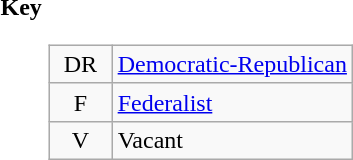<table>
<tr valign=top>
<th>Key</th>
<td><br><table class=wikitable>
<tr>
<td align=center width=35px >DR</td>
<td><a href='#'>Democratic-Republican</a></td>
</tr>
<tr>
<td align=center width=35px >F</td>
<td><a href='#'>Federalist</a></td>
</tr>
<tr>
<td align=center width=35px >V</td>
<td>Vacant</td>
</tr>
</table>
</td>
</tr>
</table>
